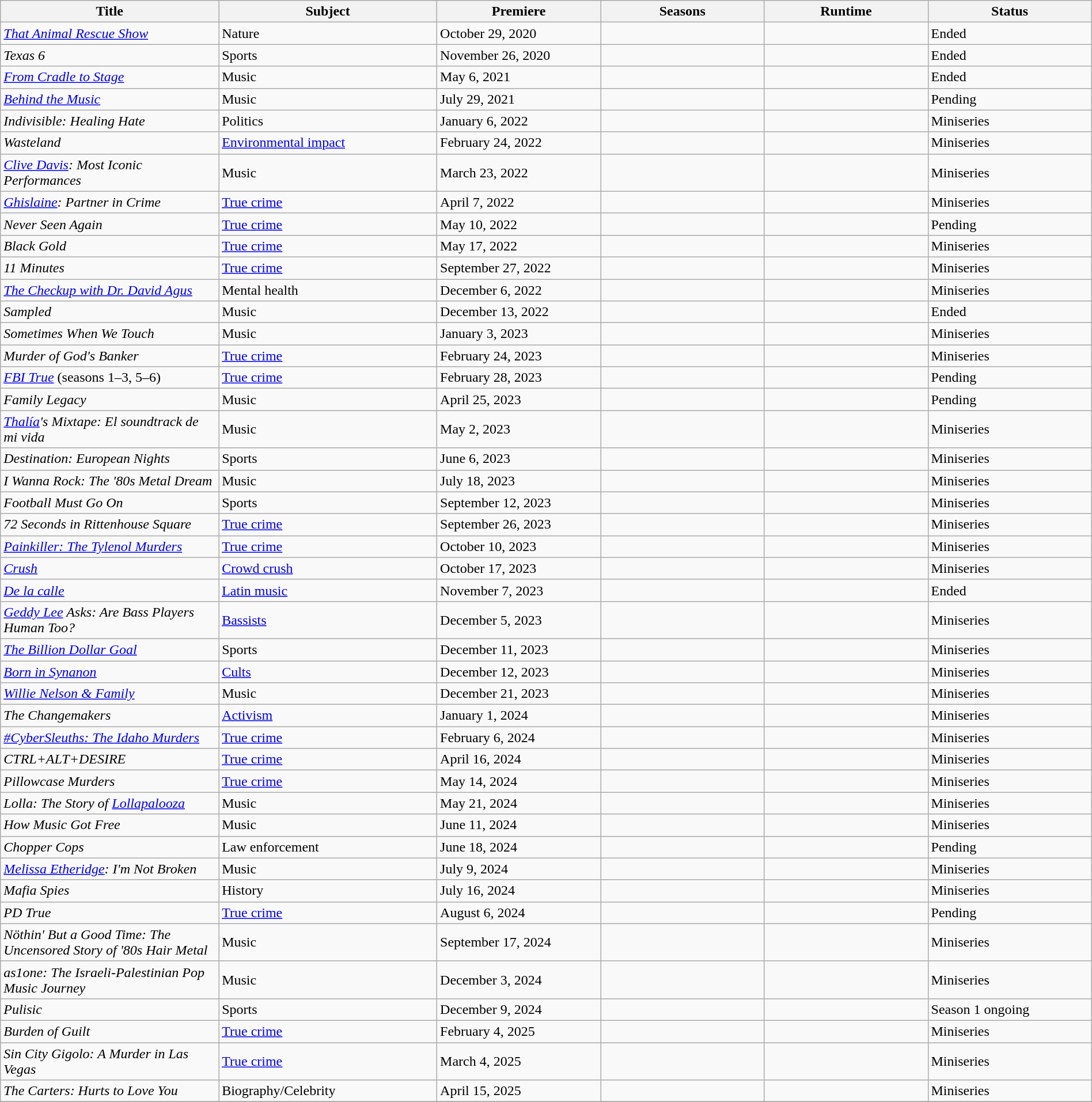<table class="wikitable sortable" style="width:100%;">
<tr>
<th style="width:20%;">Title</th>
<th style="width:20%;">Subject</th>
<th style="width:15%;">Premiere</th>
<th style="width:15%;">Seasons</th>
<th style="width:15%;">Runtime</th>
<th style="width:15%;">Status</th>
</tr>
<tr>
<td><em><a href='#'>That Animal Rescue Show</a></em></td>
<td>Nature</td>
<td>October 29, 2020</td>
<td></td>
<td></td>
<td>Ended</td>
</tr>
<tr>
<td><em>Texas 6</em></td>
<td>Sports</td>
<td>November 26, 2020</td>
<td></td>
<td></td>
<td>Ended</td>
</tr>
<tr>
<td><em><a href='#'>From Cradle to Stage</a></em></td>
<td>Music</td>
<td>May 6, 2021</td>
<td></td>
<td></td>
<td>Ended</td>
</tr>
<tr>
<td><em><a href='#'>Behind the Music</a></em></td>
<td>Music</td>
<td>July 29, 2021</td>
<td></td>
<td></td>
<td>Pending</td>
</tr>
<tr>
<td><em>Indivisible: Healing Hate</em></td>
<td>Politics</td>
<td>January 6, 2022</td>
<td></td>
<td></td>
<td>Miniseries</td>
</tr>
<tr>
<td><em>Wasteland</em></td>
<td><a href='#'>Environmental impact</a></td>
<td>February 24, 2022</td>
<td></td>
<td></td>
<td>Miniseries</td>
</tr>
<tr>
<td><em><a href='#'>Clive Davis</a>: Most Iconic Performances</em></td>
<td>Music</td>
<td>March 23, 2022</td>
<td></td>
<td></td>
<td>Miniseries</td>
</tr>
<tr>
<td><em><a href='#'>Ghislaine</a>: Partner in Crime</em></td>
<td><a href='#'>True crime</a></td>
<td>April 7, 2022</td>
<td></td>
<td></td>
<td>Miniseries</td>
</tr>
<tr>
<td><em>Never Seen Again</em></td>
<td><a href='#'>True crime</a></td>
<td>May 10, 2022</td>
<td></td>
<td></td>
<td>Pending</td>
</tr>
<tr>
<td><em>Black Gold</em></td>
<td><a href='#'>True crime</a></td>
<td>May 17, 2022</td>
<td></td>
<td></td>
<td>Miniseries</td>
</tr>
<tr>
<td><em>11 Minutes</em></td>
<td><a href='#'>True crime</a></td>
<td>September 27, 2022</td>
<td></td>
<td></td>
<td>Miniseries</td>
</tr>
<tr>
<td><em><a href='#'>The Checkup with Dr. David Agus</a></em></td>
<td>Mental health</td>
<td>December 6, 2022</td>
<td></td>
<td></td>
<td>Miniseries</td>
</tr>
<tr>
<td><em>Sampled</em></td>
<td>Music</td>
<td>December 13, 2022</td>
<td></td>
<td></td>
<td>Ended</td>
</tr>
<tr>
<td><em>Sometimes When We Touch</em></td>
<td>Music</td>
<td>January 3, 2023</td>
<td></td>
<td></td>
<td>Miniseries</td>
</tr>
<tr>
<td><em>Murder of God's Banker</em></td>
<td><a href='#'>True crime</a></td>
<td>February 24, 2023</td>
<td></td>
<td></td>
<td>Miniseries</td>
</tr>
<tr>
<td><em><a href='#'>FBI True</a></em> (seasons 1–3, 5–6)</td>
<td><a href='#'>True crime</a></td>
<td>February 28, 2023</td>
<td></td>
<td></td>
<td>Pending</td>
</tr>
<tr>
<td><em>Family Legacy</em></td>
<td>Music</td>
<td>April 25, 2023</td>
<td></td>
<td></td>
<td>Pending</td>
</tr>
<tr>
<td><em><a href='#'>Thalía</a>'s Mixtape: El soundtrack de mi vida</em></td>
<td>Music</td>
<td>May 2, 2023</td>
<td></td>
<td></td>
<td>Miniseries</td>
</tr>
<tr>
<td><em>Destination: European Nights</em></td>
<td>Sports</td>
<td>June 6, 2023</td>
<td></td>
<td></td>
<td>Miniseries</td>
</tr>
<tr>
<td><em>I Wanna Rock: The '80s Metal Dream</em></td>
<td>Music</td>
<td>July 18, 2023</td>
<td></td>
<td></td>
<td>Miniseries</td>
</tr>
<tr>
<td><em>Football Must Go On</em></td>
<td>Sports</td>
<td>September 12, 2023</td>
<td></td>
<td></td>
<td>Miniseries</td>
</tr>
<tr>
<td><em>72 Seconds in Rittenhouse Square</em></td>
<td><a href='#'>True crime</a></td>
<td>September 26, 2023</td>
<td></td>
<td></td>
<td>Miniseries</td>
</tr>
<tr>
<td><em><a href='#'>Painkiller: The Tylenol Murders</a></em></td>
<td><a href='#'>True crime</a></td>
<td>October 10, 2023</td>
<td></td>
<td></td>
<td>Miniseries</td>
</tr>
<tr>
<td><em><a href='#'>Crush</a></em></td>
<td><a href='#'>Crowd crush</a></td>
<td>October 17, 2023</td>
<td></td>
<td></td>
<td>Miniseries</td>
</tr>
<tr>
<td><em><a href='#'>De la calle</a></em></td>
<td><a href='#'>Latin music</a></td>
<td>November 7, 2023</td>
<td></td>
<td></td>
<td>Ended</td>
</tr>
<tr>
<td><em><a href='#'>Geddy Lee</a> Asks: Are Bass Players Human Too?</em></td>
<td><a href='#'>Bassists</a></td>
<td>December 5, 2023</td>
<td></td>
<td></td>
<td>Miniseries</td>
</tr>
<tr>
<td><em><a href='#'>The Billion Dollar Goal</a></em></td>
<td>Sports</td>
<td>December 11, 2023</td>
<td></td>
<td></td>
<td>Miniseries</td>
</tr>
<tr>
<td><em><a href='#'>Born in Synanon</a></em></td>
<td><a href='#'>Cults</a></td>
<td>December 12, 2023</td>
<td></td>
<td></td>
<td>Miniseries</td>
</tr>
<tr>
<td><em><a href='#'>Willie Nelson & Family</a></em></td>
<td>Music</td>
<td>December 21, 2023</td>
<td></td>
<td></td>
<td>Miniseries</td>
</tr>
<tr>
<td><em>The Changemakers</em></td>
<td><a href='#'>Activism</a></td>
<td>January 1, 2024</td>
<td></td>
<td></td>
<td>Miniseries</td>
</tr>
<tr>
<td><em><a href='#'>#CyberSleuths: The Idaho Murders</a></em></td>
<td><a href='#'>True crime</a></td>
<td>February 6, 2024</td>
<td></td>
<td></td>
<td>Miniseries</td>
</tr>
<tr>
<td><em>CTRL+ALT+DESIRE</em></td>
<td><a href='#'>True crime</a></td>
<td>April 16, 2024</td>
<td></td>
<td></td>
<td>Miniseries</td>
</tr>
<tr>
<td><em>Pillowcase Murders</em></td>
<td><a href='#'>True crime</a></td>
<td>May 14, 2024</td>
<td></td>
<td></td>
<td>Miniseries</td>
</tr>
<tr>
<td><em>Lolla: The Story of <a href='#'>Lollapalooza</a></em></td>
<td>Music</td>
<td>May 21, 2024</td>
<td></td>
<td></td>
<td>Miniseries</td>
</tr>
<tr>
<td><em>How Music Got Free</em></td>
<td>Music</td>
<td>June 11, 2024</td>
<td></td>
<td></td>
<td>Miniseries</td>
</tr>
<tr>
<td><em>Chopper Cops</em></td>
<td>Law enforcement</td>
<td>June 18, 2024</td>
<td></td>
<td></td>
<td>Pending</td>
</tr>
<tr>
<td><em><a href='#'>Melissa Etheridge</a>: I'm Not Broken</em></td>
<td>Music</td>
<td>July 9, 2024</td>
<td></td>
<td></td>
<td>Miniseries</td>
</tr>
<tr>
<td><em>Mafia Spies</em></td>
<td>History</td>
<td>July 16, 2024</td>
<td></td>
<td></td>
<td>Miniseries</td>
</tr>
<tr>
<td><em>PD True</em></td>
<td><a href='#'>True crime</a></td>
<td>August 6, 2024</td>
<td></td>
<td></td>
<td>Pending</td>
</tr>
<tr>
<td><em>Nöthin' But a Good Time: The Uncensored Story of '80s Hair Metal</em></td>
<td>Music</td>
<td>September 17, 2024</td>
<td></td>
<td></td>
<td>Miniseries</td>
</tr>
<tr>
<td><em>as1one: The Israeli-Palestinian Pop Music Journey</em></td>
<td>Music</td>
<td>December 3, 2024</td>
<td></td>
<td></td>
<td>Miniseries</td>
</tr>
<tr>
<td><em>Pulisic</em></td>
<td>Sports</td>
<td>December 9, 2024</td>
<td></td>
<td></td>
<td>Season 1 ongoing</td>
</tr>
<tr>
<td><em>Burden of Guilt</em></td>
<td><a href='#'>True crime</a></td>
<td>February 4, 2025</td>
<td></td>
<td></td>
<td>Miniseries</td>
</tr>
<tr>
<td><em>Sin City Gigolo: A Murder in Las Vegas</em></td>
<td><a href='#'>True crime</a></td>
<td>March 4, 2025</td>
<td></td>
<td></td>
<td>Miniseries</td>
</tr>
<tr>
<td><em>The Carters: Hurts to Love You</em></td>
<td>Biography/Celebrity</td>
<td>April 15, 2025</td>
<td></td>
<td></td>
<td>Miniseries</td>
</tr>
<tr>
</tr>
</table>
